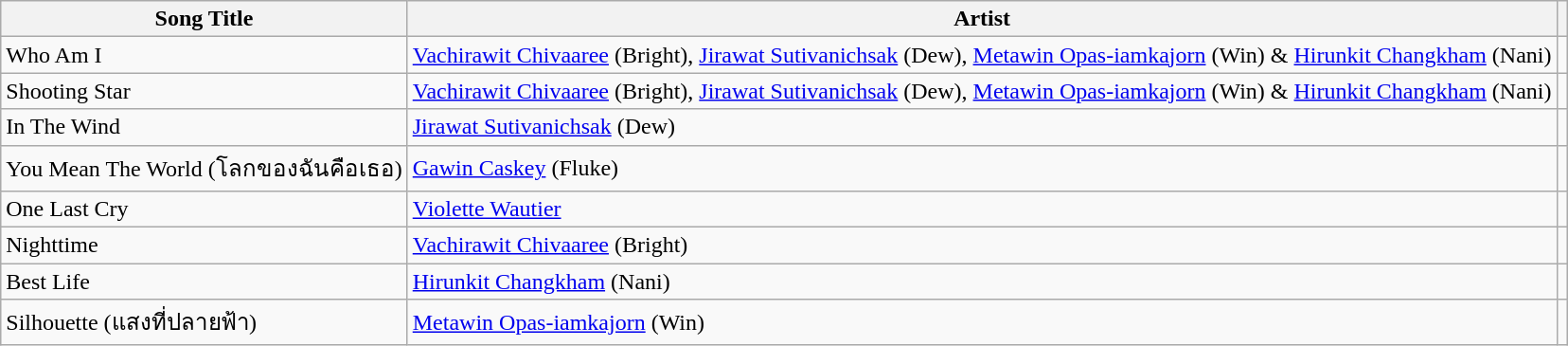<table class="wikitable">
<tr>
<th>Song Title</th>
<th>Artist</th>
<th></th>
</tr>
<tr>
<td>Who Am I</td>
<td><a href='#'>Vachirawit Chivaaree</a> (Bright), <a href='#'>Jirawat Sutivanichsak</a> (Dew), <a href='#'>Metawin Opas-iamkajorn</a> (Win) & <a href='#'>Hirunkit Changkham</a> (Nani)</td>
<td style="text-align: center;"></td>
</tr>
<tr>
<td>Shooting Star</td>
<td><a href='#'>Vachirawit Chivaaree</a> (Bright), <a href='#'>Jirawat Sutivanichsak</a> (Dew), <a href='#'>Metawin Opas-iamkajorn</a> (Win) & <a href='#'>Hirunkit Changkham</a> (Nani)</td>
<td style="text-align: center;"></td>
</tr>
<tr>
<td>In The Wind</td>
<td><a href='#'>Jirawat Sutivanichsak</a> (Dew)</td>
<td style="text-align: center;"></td>
</tr>
<tr>
<td>You Mean The World (โลกของฉันคือเธอ)</td>
<td><a href='#'>Gawin Caskey</a> (Fluke)</td>
<td style="text-align: center;"></td>
</tr>
<tr>
<td>One Last Cry</td>
<td><a href='#'>Violette Wautier</a></td>
<td style="text-align: center;"></td>
</tr>
<tr>
<td>Nighttime</td>
<td><a href='#'>Vachirawit Chivaaree</a> (Bright)</td>
<td style="text-align: center;"></td>
</tr>
<tr>
<td>Best Life</td>
<td><a href='#'>Hirunkit Changkham</a> (Nani)</td>
<td style="text-align: center;"></td>
</tr>
<tr>
<td>Silhouette (แสงที่ปลายฟ้า)</td>
<td><a href='#'>Metawin Opas-iamkajorn</a> (Win)</td>
<td style="text-align: center;"></td>
</tr>
</table>
